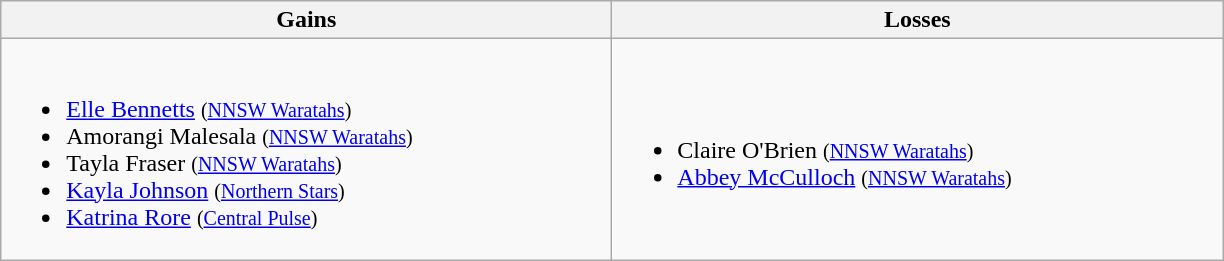<table class=wikitable>
<tr>
<th width=400> Gains</th>
<th width=400> Losses</th>
</tr>
<tr>
<td><br><ul><li><a href='#'>Elle Bennetts</a> <small>(<a href='#'>NNSW Waratahs</a>)</small></li><li>Amorangi Malesala <small>(<a href='#'>NNSW Waratahs</a>)</small></li><li>Tayla Fraser <small>(<a href='#'>NNSW Waratahs</a>)</small></li><li><a href='#'>Kayla Johnson</a> <small>(<a href='#'>Northern Stars</a>)</small> </li><li><a href='#'>Katrina Rore</a> <small>(<a href='#'>Central Pulse</a>)</small> </li></ul></td>
<td><br><ul><li>Claire O'Brien <small>(<a href='#'>NNSW Waratahs</a>)</small></li><li><a href='#'>Abbey McCulloch</a> <small>(<a href='#'>NNSW Waratahs</a>)</small> </li></ul></td>
</tr>
</table>
